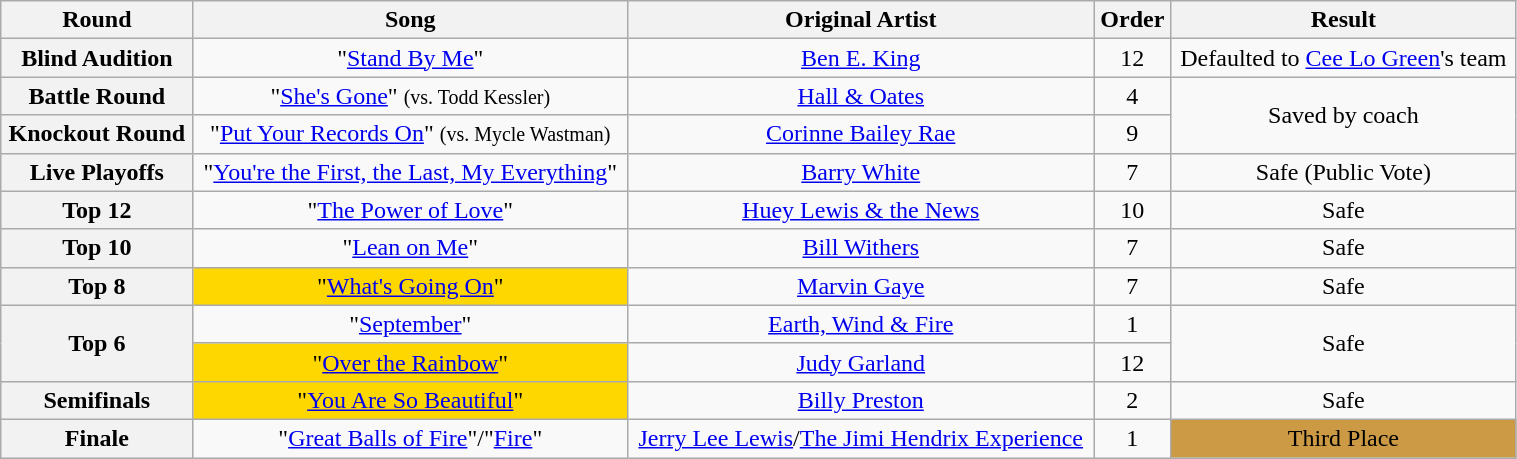<table class="wikitable" style="text-align:center; font-size:100%; width:80%">
<tr>
<th scope="col">Round</th>
<th scope="col">Song</th>
<th scope="col">Original Artist</th>
<th scope="col">Order</th>
<th scope="col">Result</th>
</tr>
<tr>
<th scope="row">Blind Audition</th>
<td>"<a href='#'>Stand By Me</a>"</td>
<td><a href='#'>Ben E. King</a></td>
<td>12</td>
<td>Defaulted to <a href='#'>Cee Lo Green</a>'s team</td>
</tr>
<tr>
<th scope="row">Battle Round</th>
<td>"<a href='#'>She's Gone</a>" <small> (vs. Todd Kessler)</small></td>
<td><a href='#'>Hall & Oates</a></td>
<td>4</td>
<td rowspan=2>Saved by coach</td>
</tr>
<tr>
<th scope="row">Knockout Round</th>
<td>"<a href='#'>Put Your Records On</a>" <small> (vs. Mycle Wastman)</small></td>
<td><a href='#'>Corinne Bailey Rae</a></td>
<td>9</td>
</tr>
<tr>
<th scope="row">Live Playoffs</th>
<td>"<a href='#'>You're the First, the Last, My Everything</a>"</td>
<td><a href='#'>Barry White</a></td>
<td>7</td>
<td>Safe (Public Vote)</td>
</tr>
<tr>
<th scope="row">Top 12</th>
<td>"<a href='#'>The Power of Love</a>"</td>
<td><a href='#'>Huey Lewis & the News</a></td>
<td>10</td>
<td>Safe</td>
</tr>
<tr>
<th scope="row">Top 10</th>
<td>"<a href='#'>Lean on Me</a>"</td>
<td><a href='#'>Bill Withers</a></td>
<td>7</td>
<td>Safe</td>
</tr>
<tr>
<th scope="row">Top 8</th>
<td style="background:gold;">"<a href='#'>What's Going On</a>"</td>
<td><a href='#'>Marvin Gaye</a></td>
<td>7</td>
<td>Safe</td>
</tr>
<tr>
<th scope="row" rowspan="2">Top 6</th>
<td>"<a href='#'>September</a>"</td>
<td><a href='#'>Earth, Wind & Fire</a></td>
<td>1</td>
<td rowspan="2">Safe</td>
</tr>
<tr>
<td style="background:gold;">"<a href='#'>Over the Rainbow</a>"</td>
<td><a href='#'>Judy Garland</a></td>
<td>12</td>
</tr>
<tr>
<th scope="row">Semifinals</th>
<td style="background:gold;">"<a href='#'>You Are So Beautiful</a>"</td>
<td><a href='#'>Billy Preston</a></td>
<td>2</td>
<td>Safe</td>
</tr>
<tr>
<th scope="row">Finale</th>
<td>"<a href='#'>Great Balls of Fire</a>"/"<a href='#'>Fire</a>"</td>
<td><a href='#'>Jerry Lee Lewis</a>/<a href='#'>The Jimi Hendrix Experience</a></td>
<td>1</td>
<td style="background:#c94;">Third Place</td>
</tr>
</table>
